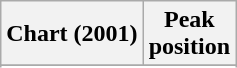<table class="wikitable sortable plainrowheaders" style="text-align:center">
<tr>
<th scope="col">Chart (2001)</th>
<th scope="col">Peak<br>position</th>
</tr>
<tr>
</tr>
<tr>
</tr>
</table>
